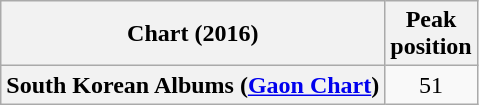<table class="wikitable plainrowheaders">
<tr>
<th>Chart (2016)</th>
<th>Peak<br>position</th>
</tr>
<tr>
<th scope="row">South Korean Albums (<a href='#'>Gaon Chart</a>)</th>
<td style="text-align:center">51</td>
</tr>
</table>
